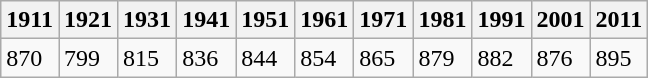<table class="wikitable sortable">
<tr>
<th>1911</th>
<th>1921</th>
<th>1931</th>
<th>1941</th>
<th>1951</th>
<th>1961</th>
<th>1971</th>
<th>1981</th>
<th>1991</th>
<th>2001</th>
<th>2011</th>
</tr>
<tr>
<td>870</td>
<td>799</td>
<td>815</td>
<td>836</td>
<td>844</td>
<td>854</td>
<td>865</td>
<td>879</td>
<td>882</td>
<td>876</td>
<td>895</td>
</tr>
</table>
